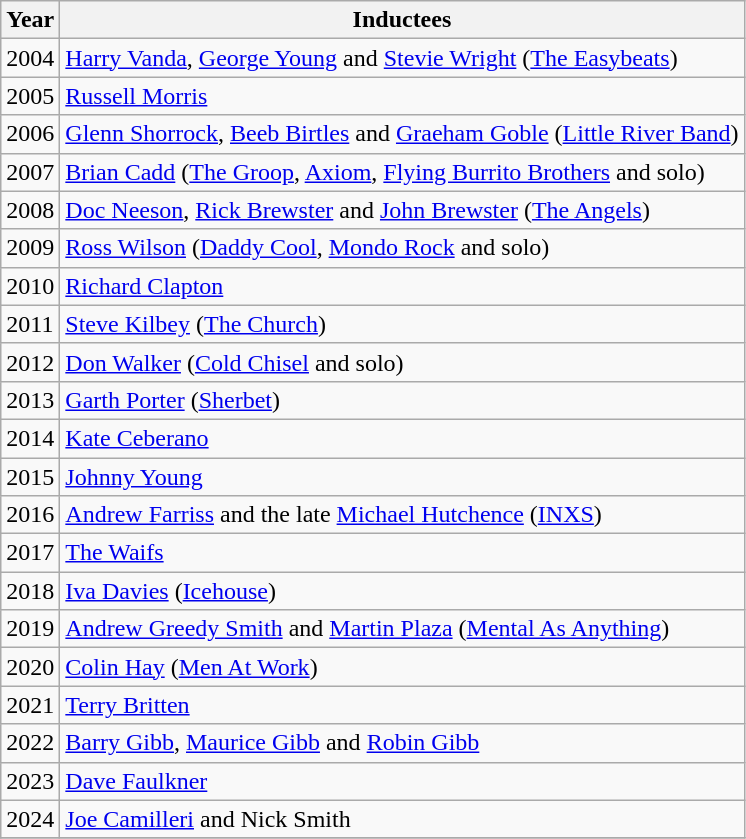<table class="wikitable">
<tr>
<th>Year</th>
<th>Inductees</th>
</tr>
<tr>
<td>2004</td>
<td><a href='#'>Harry Vanda</a>, <a href='#'>George Young</a> and <a href='#'>Stevie Wright</a> (<a href='#'>The Easybeats</a>)</td>
</tr>
<tr>
<td>2005</td>
<td><a href='#'>Russell Morris</a></td>
</tr>
<tr>
<td>2006</td>
<td><a href='#'>Glenn Shorrock</a>, <a href='#'>Beeb Birtles</a> and <a href='#'>Graeham Goble</a> (<a href='#'>Little River Band</a>)</td>
</tr>
<tr>
<td>2007</td>
<td><a href='#'>Brian Cadd</a> (<a href='#'>The Groop</a>, <a href='#'>Axiom</a>, <a href='#'>Flying Burrito Brothers</a> and solo)</td>
</tr>
<tr>
<td>2008</td>
<td><a href='#'>Doc Neeson</a>, <a href='#'>Rick Brewster</a> and <a href='#'>John Brewster</a> (<a href='#'>The Angels</a>)</td>
</tr>
<tr>
<td>2009</td>
<td><a href='#'>Ross Wilson</a> (<a href='#'>Daddy Cool</a>, <a href='#'>Mondo Rock</a> and solo)</td>
</tr>
<tr>
<td>2010</td>
<td><a href='#'>Richard Clapton</a></td>
</tr>
<tr>
<td>2011</td>
<td><a href='#'>Steve Kilbey</a> (<a href='#'>The Church</a>)</td>
</tr>
<tr>
<td>2012</td>
<td><a href='#'>Don Walker</a> (<a href='#'>Cold Chisel</a> and solo)</td>
</tr>
<tr>
<td>2013</td>
<td><a href='#'>Garth Porter</a> (<a href='#'>Sherbet</a>)</td>
</tr>
<tr>
<td>2014</td>
<td><a href='#'>Kate Ceberano</a></td>
</tr>
<tr>
<td>2015</td>
<td><a href='#'>Johnny Young</a></td>
</tr>
<tr>
<td>2016</td>
<td><a href='#'>Andrew Farriss</a> and the late <a href='#'>Michael Hutchence</a> (<a href='#'>INXS</a>)</td>
</tr>
<tr>
<td>2017</td>
<td><a href='#'>The Waifs</a></td>
</tr>
<tr>
<td>2018</td>
<td><a href='#'>Iva Davies</a> (<a href='#'>Icehouse</a>)</td>
</tr>
<tr>
<td>2019</td>
<td><a href='#'>Andrew Greedy Smith</a> and <a href='#'>Martin Plaza</a> (<a href='#'>Mental As Anything</a>)</td>
</tr>
<tr>
<td>2020</td>
<td><a href='#'>Colin Hay</a> (<a href='#'>Men At Work</a>)</td>
</tr>
<tr>
<td>2021</td>
<td><a href='#'>Terry Britten</a></td>
</tr>
<tr>
<td>2022</td>
<td><a href='#'>Barry Gibb</a>, <a href='#'>Maurice Gibb</a> and <a href='#'>Robin Gibb</a></td>
</tr>
<tr>
<td>2023</td>
<td><a href='#'>Dave Faulkner</a></td>
</tr>
<tr>
<td>2024</td>
<td><a href='#'>Joe Camilleri</a> and Nick Smith</td>
</tr>
<tr>
</tr>
</table>
